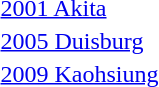<table>
<tr>
<td><a href='#'>2001 Akita</a></td>
<td></td>
<td></td>
<td></td>
</tr>
<tr>
<td><a href='#'>2005 Duisburg</a></td>
<td></td>
<td></td>
<td></td>
</tr>
<tr>
<td><a href='#'>2009 Kaohsiung</a></td>
<td></td>
<td></td>
<td></td>
</tr>
</table>
